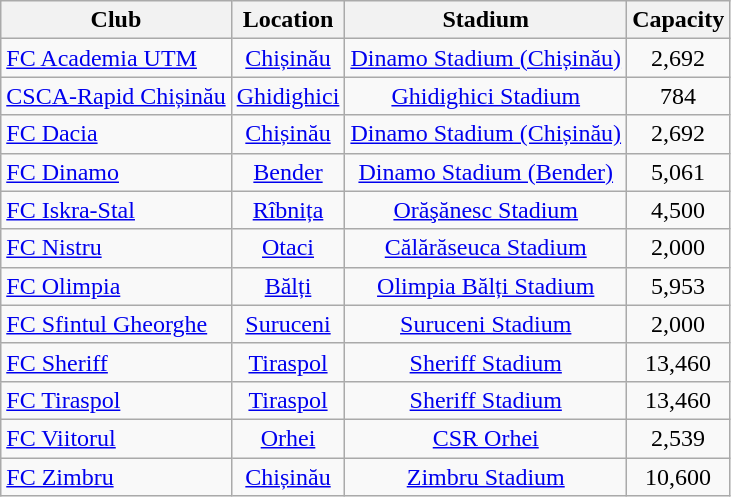<table class="wikitable sortable" style="text-align:center;">
<tr>
<th>Club</th>
<th>Location</th>
<th>Stadium</th>
<th>Capacity</th>
</tr>
<tr>
<td style="text-align:left;"><a href='#'>FC Academia UTM</a></td>
<td><a href='#'>Chișinău</a></td>
<td><a href='#'>Dinamo Stadium (Chișinău)</a></td>
<td>2,692</td>
</tr>
<tr>
<td style="text-align:left;"><a href='#'>CSCA-Rapid Chișinău</a></td>
<td><a href='#'>Ghidighici</a></td>
<td><a href='#'>Ghidighici Stadium</a></td>
<td>784</td>
</tr>
<tr>
<td style="text-align:left;"><a href='#'>FC Dacia</a></td>
<td><a href='#'>Chișinău</a></td>
<td><a href='#'>Dinamo Stadium (Chișinău)</a></td>
<td>2,692</td>
</tr>
<tr>
<td style="text-align:left;"><a href='#'>FC Dinamo</a></td>
<td><a href='#'>Bender</a></td>
<td><a href='#'>Dinamo Stadium (Bender)</a></td>
<td>5,061</td>
</tr>
<tr>
<td style="text-align:left;"><a href='#'>FC Iskra-Stal</a></td>
<td><a href='#'>Rîbnița</a></td>
<td><a href='#'>Orăşănesc Stadium</a></td>
<td>4,500</td>
</tr>
<tr>
<td style="text-align:left;"><a href='#'>FC Nistru</a></td>
<td><a href='#'>Otaci</a></td>
<td><a href='#'>Călărăseuca Stadium</a></td>
<td>2,000</td>
</tr>
<tr>
<td style="text-align:left;"><a href='#'>FC Olimpia</a></td>
<td><a href='#'>Bălți</a></td>
<td><a href='#'>Olimpia Bălți Stadium</a></td>
<td>5,953</td>
</tr>
<tr>
<td style="text-align:left;"><a href='#'>FC Sfintul Gheorghe</a></td>
<td><a href='#'>Suruceni</a></td>
<td><a href='#'>Suruceni Stadium</a></td>
<td>2,000</td>
</tr>
<tr>
<td style="text-align:left;"><a href='#'>FC Sheriff</a></td>
<td><a href='#'>Tiraspol</a></td>
<td><a href='#'>Sheriff Stadium</a></td>
<td>13,460</td>
</tr>
<tr>
<td style="text-align:left;"><a href='#'>FC Tiraspol</a></td>
<td><a href='#'>Tiraspol</a></td>
<td><a href='#'>Sheriff Stadium</a></td>
<td>13,460</td>
</tr>
<tr>
<td style="text-align:left;"><a href='#'>FC Viitorul</a></td>
<td><a href='#'>Orhei</a></td>
<td><a href='#'>CSR Orhei</a></td>
<td>2,539</td>
</tr>
<tr>
<td style="text-align:left;"><a href='#'>FC Zimbru</a></td>
<td><a href='#'>Chișinău</a></td>
<td><a href='#'>Zimbru Stadium</a></td>
<td>10,600</td>
</tr>
</table>
